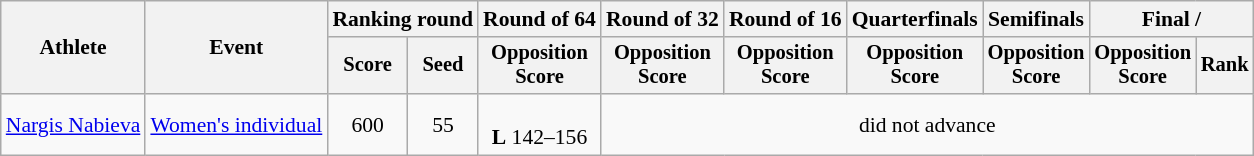<table class="wikitable" style="font-size:90%">
<tr>
<th rowspan="2">Athlete</th>
<th rowspan="2">Event</th>
<th colspan="2">Ranking round</th>
<th>Round of 64</th>
<th>Round of 32</th>
<th>Round of 16</th>
<th>Quarterfinals</th>
<th>Semifinals</th>
<th colspan="2">Final / </th>
</tr>
<tr style="font-size:95%">
<th>Score</th>
<th>Seed</th>
<th>Opposition<br>Score</th>
<th>Opposition<br>Score</th>
<th>Opposition<br>Score</th>
<th>Opposition<br>Score</th>
<th>Opposition<br>Score</th>
<th>Opposition<br>Score</th>
<th>Rank</th>
</tr>
<tr align=center>
<td align=left><a href='#'>Nargis Nabieva</a></td>
<td align=left><a href='#'>Women's individual</a></td>
<td>600</td>
<td>55</td>
<td><br><strong>L</strong> 142–156</td>
<td colspan=6>did not advance</td>
</tr>
</table>
